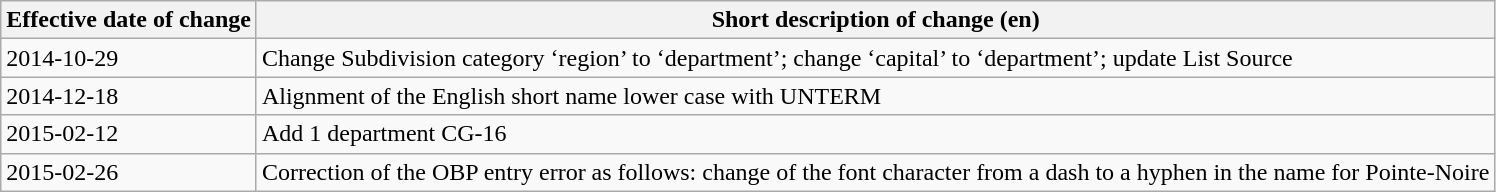<table class="wikitable">
<tr>
<th>Effective date of change</th>
<th>Short description of change (en)</th>
</tr>
<tr>
<td>2014-10-29</td>
<td>Change Subdivision category ‘region’ to ‘department’; change ‘capital’ to ‘department’; update List Source</td>
</tr>
<tr>
<td>2014-12-18</td>
<td>Alignment of the English short name lower case with UNTERM</td>
</tr>
<tr>
<td>2015-02-12</td>
<td>Add 1 department CG-16</td>
</tr>
<tr>
<td>2015-02-26</td>
<td>Correction of the OBP entry error as follows: change of the font character from a dash to a hyphen in the name for Pointe-Noire</td>
</tr>
</table>
